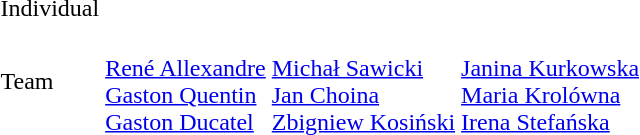<table>
<tr>
<td>Individual</td>
<td></td>
<td></td>
<td></td>
</tr>
<tr>
<td>Team</td>
<td> <br> <a href='#'>René Allexandre</a> <br> <a href='#'>Gaston Quentin</a> <br> <a href='#'>Gaston Ducatel</a></td>
<td> <br> <a href='#'>Michał Sawicki</a> <br> <a href='#'>Jan Choina</a> <br> <a href='#'>Zbigniew Kosiński</a></td>
<td> <br> <a href='#'>Janina Kurkowska</a> <br> <a href='#'>Maria Krolówna</a> <br> <a href='#'>Irena Stefańska</a></td>
</tr>
<tr>
</tr>
</table>
